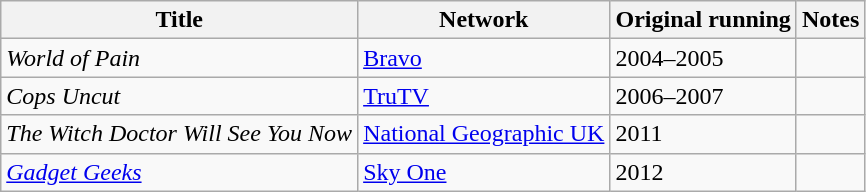<table class="wikitable sortable">
<tr>
<th>Title</th>
<th>Network</th>
<th>Original running</th>
<th>Notes</th>
</tr>
<tr>
<td><em>World of Pain</em></td>
<td><a href='#'>Bravo</a></td>
<td>2004–2005</td>
<td></td>
</tr>
<tr>
<td><em>Cops Uncut</em></td>
<td><a href='#'>TruTV</a></td>
<td>2006–2007</td>
<td></td>
</tr>
<tr>
<td><em>The Witch Doctor Will See You Now</em></td>
<td><a href='#'>National Geographic UK</a></td>
<td>2011</td>
<td></td>
</tr>
<tr>
<td><em><a href='#'>Gadget Geeks</a></em></td>
<td><a href='#'>Sky One</a></td>
<td>2012</td>
<td></td>
</tr>
</table>
